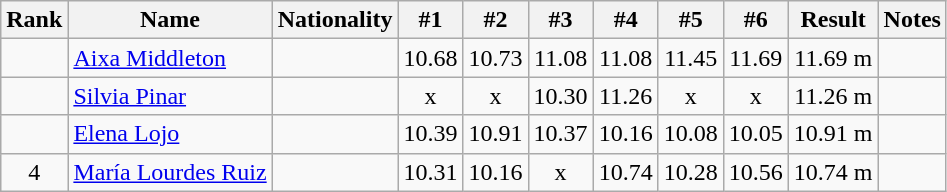<table class="wikitable sortable" style="text-align:center">
<tr>
<th>Rank</th>
<th>Name</th>
<th>Nationality</th>
<th>#1</th>
<th>#2</th>
<th>#3</th>
<th>#4</th>
<th>#5</th>
<th>#6</th>
<th>Result</th>
<th>Notes</th>
</tr>
<tr>
<td></td>
<td align=left><a href='#'>Aixa Middleton</a></td>
<td align=left></td>
<td>10.68</td>
<td>10.73</td>
<td>11.08</td>
<td>11.08</td>
<td>11.45</td>
<td>11.69</td>
<td>11.69 m</td>
<td></td>
</tr>
<tr>
<td></td>
<td align=left><a href='#'>Silvia Pinar</a></td>
<td align=left></td>
<td>x</td>
<td>x</td>
<td>10.30</td>
<td>11.26</td>
<td>x</td>
<td>x</td>
<td>11.26 m</td>
<td></td>
</tr>
<tr>
<td></td>
<td align=left><a href='#'>Elena Lojo</a></td>
<td align=left></td>
<td>10.39</td>
<td>10.91</td>
<td>10.37</td>
<td>10.16</td>
<td>10.08</td>
<td>10.05</td>
<td>10.91 m</td>
<td></td>
</tr>
<tr>
<td>4</td>
<td align=left><a href='#'>María Lourdes Ruiz</a></td>
<td align=left></td>
<td>10.31</td>
<td>10.16</td>
<td>x</td>
<td>10.74</td>
<td>10.28</td>
<td>10.56</td>
<td>10.74 m</td>
<td></td>
</tr>
</table>
